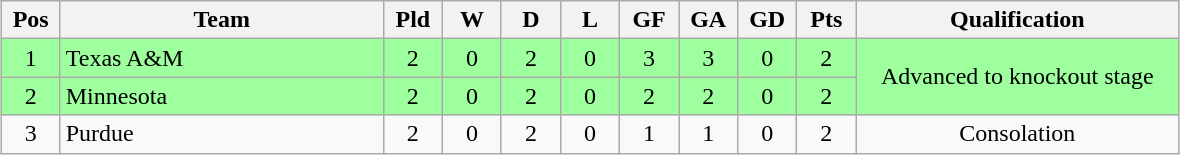<table class="wikitable" style="text-align:center; margin: 1em auto">
<tr>
<th style="width:2em">Pos</th>
<th style="width:13em">Team</th>
<th style="width:2em">Pld</th>
<th style="width:2em">W</th>
<th style="width:2em">D</th>
<th style="width:2em">L</th>
<th style="width:2em">GF</th>
<th style="width:2em">GA</th>
<th style="width:2em">GD</th>
<th style="width:2em">Pts</th>
<th style="width:13em">Qualification</th>
</tr>
<tr bgcolor="#9eff9e">
<td>1</td>
<td style="text-align:left">Texas A&M</td>
<td>2</td>
<td>0</td>
<td>2</td>
<td>0</td>
<td>3</td>
<td>3</td>
<td>0</td>
<td>2</td>
<td rowspan="2">Advanced to knockout stage</td>
</tr>
<tr bgcolor="#9eff9e">
<td>2</td>
<td style="text-align:left">Minnesota</td>
<td>2</td>
<td>0</td>
<td>2</td>
<td>0</td>
<td>2</td>
<td>2</td>
<td>0</td>
<td>2</td>
</tr>
<tr>
<td>3</td>
<td style="text-align:left">Purdue</td>
<td>2</td>
<td>0</td>
<td>2</td>
<td>0</td>
<td>1</td>
<td>1</td>
<td>0</td>
<td>2</td>
<td>Consolation</td>
</tr>
</table>
